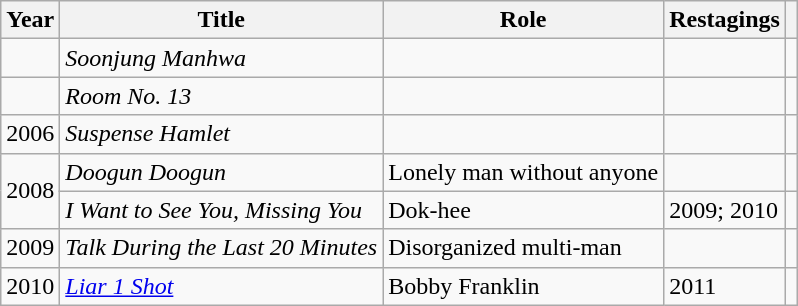<table class="wikitable sortable">
<tr>
<th scope="col">Year</th>
<th scope="col">Title</th>
<th scope="col">Role</th>
<th>Restagings</th>
<th scope="col" class="unsortable"></th>
</tr>
<tr>
<td></td>
<td><em>Soonjung Manhwa</em> </td>
<td></td>
<td></td>
<td></td>
</tr>
<tr>
<td></td>
<td><em>Room No. 13</em></td>
<td></td>
<td></td>
<td></td>
</tr>
<tr>
<td>2006</td>
<td><em>Suspense Hamlet</em></td>
<td></td>
<td></td>
<td></td>
</tr>
<tr>
<td rowspan="2">2008</td>
<td><em>Doogun Doogun</em>  </td>
<td>Lonely man without anyone</td>
<td></td>
<td></td>
</tr>
<tr>
<td><em>I Want to See You, Missing You</em> </td>
<td>Dok-hee</td>
<td>2009; 2010</td>
<td></td>
</tr>
<tr>
<td>2009</td>
<td><em>Talk During the Last 20 Minutes</em> </td>
<td>Disorganized multi-man</td>
<td></td>
<td></td>
</tr>
<tr>
<td>2010</td>
<td><em><a href='#'>Liar 1 Shot</a></em> </td>
<td>Bobby Franklin</td>
<td>2011</td>
<td></td>
</tr>
</table>
